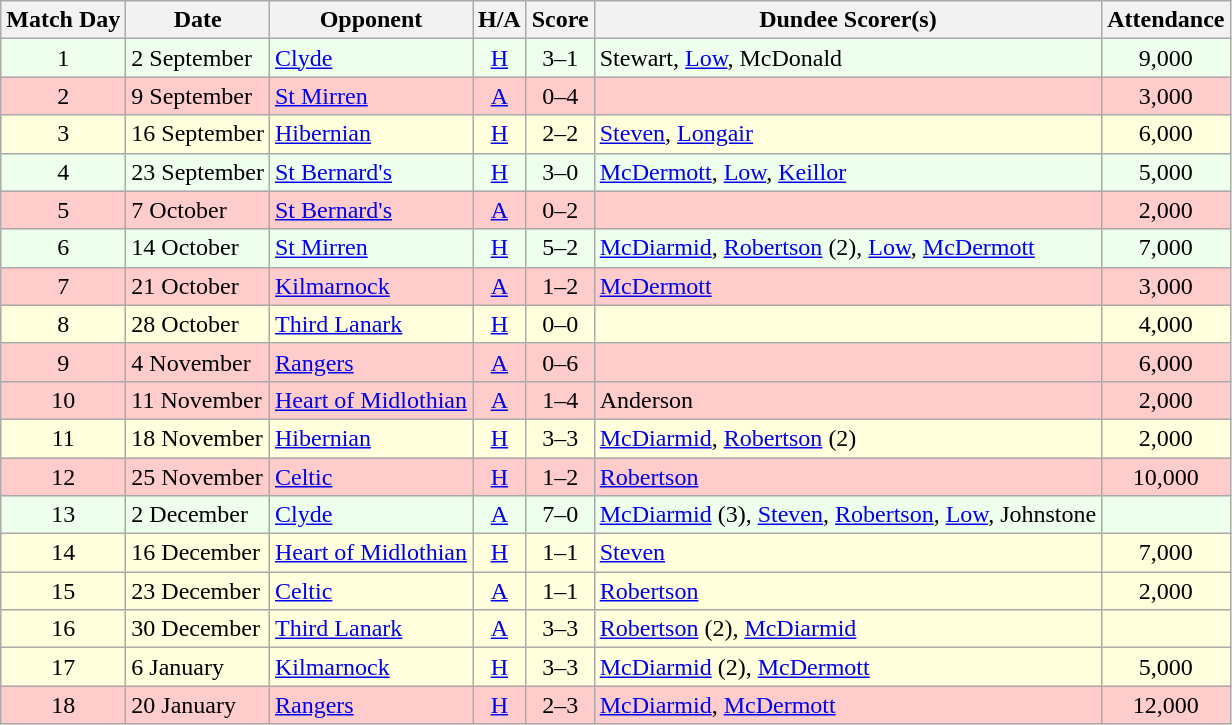<table class="wikitable" style="text-align:center">
<tr>
<th>Match Day</th>
<th>Date</th>
<th>Opponent</th>
<th>H/A</th>
<th>Score</th>
<th>Dundee Scorer(s)</th>
<th>Attendance</th>
</tr>
<tr bgcolor="#EEFFEE">
<td>1</td>
<td align="left">2 September</td>
<td align="left"><a href='#'>Clyde</a></td>
<td><a href='#'>H</a></td>
<td>3–1</td>
<td align="left">Stewart, <a href='#'>Low</a>, McDonald</td>
<td>9,000</td>
</tr>
<tr bgcolor="#FFCCCC">
<td>2</td>
<td align="left">9 September</td>
<td align="left"><a href='#'>St Mirren</a></td>
<td><a href='#'>A</a></td>
<td>0–4</td>
<td align="left"></td>
<td>3,000</td>
</tr>
<tr bgcolor="#FFFFDD">
<td>3</td>
<td align="left">16 September</td>
<td align="left"><a href='#'>Hibernian</a></td>
<td><a href='#'>H</a></td>
<td>2–2</td>
<td align="left"><a href='#'>Steven</a>, <a href='#'>Longair</a></td>
<td>6,000</td>
</tr>
<tr bgcolor="#EEFFEE">
<td>4</td>
<td align="left">23 September</td>
<td align="left"><a href='#'>St Bernard's</a></td>
<td><a href='#'>H</a></td>
<td>3–0</td>
<td align="left"><a href='#'>McDermott</a>, <a href='#'>Low</a>, <a href='#'>Keillor</a></td>
<td>5,000</td>
</tr>
<tr bgcolor="#FFCCCC">
<td>5</td>
<td align="left">7 October</td>
<td align="left"><a href='#'>St Bernard's</a></td>
<td><a href='#'>A</a></td>
<td>0–2</td>
<td align="left"></td>
<td>2,000</td>
</tr>
<tr bgcolor="#EEFFEE">
<td>6</td>
<td align="left">14 October</td>
<td align="left"><a href='#'>St Mirren</a></td>
<td><a href='#'>H</a></td>
<td>5–2</td>
<td align="left"><a href='#'>McDiarmid</a>, <a href='#'>Robertson</a> (2), <a href='#'>Low</a>, <a href='#'>McDermott</a></td>
<td>7,000</td>
</tr>
<tr bgcolor="#FFCCCC">
<td>7</td>
<td align="left">21 October</td>
<td align="left"><a href='#'>Kilmarnock</a></td>
<td><a href='#'>A</a></td>
<td>1–2</td>
<td align="left"><a href='#'>McDermott</a></td>
<td>3,000</td>
</tr>
<tr bgcolor="#FFFFDD">
<td>8</td>
<td align="left">28 October</td>
<td align="left"><a href='#'>Third Lanark</a></td>
<td><a href='#'>H</a></td>
<td>0–0</td>
<td align="left"></td>
<td>4,000</td>
</tr>
<tr bgcolor="#FFCCCC">
<td>9</td>
<td align="left">4 November</td>
<td align="left"><a href='#'>Rangers</a></td>
<td><a href='#'>A</a></td>
<td>0–6</td>
<td align="left"></td>
<td>6,000</td>
</tr>
<tr bgcolor="#FFCCCC">
<td>10</td>
<td align="left">11 November</td>
<td align="left"><a href='#'>Heart of Midlothian</a></td>
<td><a href='#'>A</a></td>
<td>1–4</td>
<td align="left">Anderson</td>
<td>2,000</td>
</tr>
<tr bgcolor="#FFFFDD">
<td>11</td>
<td align="left">18 November</td>
<td align="left"><a href='#'>Hibernian</a></td>
<td><a href='#'>H</a></td>
<td>3–3</td>
<td align="left"><a href='#'>McDiarmid</a>, <a href='#'>Robertson</a> (2)</td>
<td>2,000</td>
</tr>
<tr bgcolor="#FFCCCC">
<td>12</td>
<td align="left">25 November</td>
<td align="left"><a href='#'>Celtic</a></td>
<td><a href='#'>H</a></td>
<td>1–2</td>
<td align="left"><a href='#'>Robertson</a></td>
<td>10,000</td>
</tr>
<tr bgcolor="#EEFFEE">
<td>13</td>
<td align="left">2 December</td>
<td align="left"><a href='#'>Clyde</a></td>
<td><a href='#'>A</a></td>
<td>7–0</td>
<td align="left"><a href='#'>McDiarmid</a> (3), <a href='#'>Steven</a>, <a href='#'>Robertson</a>, <a href='#'>Low</a>, Johnstone</td>
<td></td>
</tr>
<tr bgcolor="#FFFFDD">
<td>14</td>
<td align="left">16 December</td>
<td align="left"><a href='#'>Heart of Midlothian</a></td>
<td><a href='#'>H</a></td>
<td>1–1</td>
<td align="left"><a href='#'>Steven</a></td>
<td>7,000</td>
</tr>
<tr bgcolor="#FFFFDD">
<td>15</td>
<td align="left">23 December</td>
<td align="left"><a href='#'>Celtic</a></td>
<td><a href='#'>A</a></td>
<td>1–1</td>
<td align="left"><a href='#'>Robertson</a></td>
<td>2,000</td>
</tr>
<tr bgcolor="#FFFFDD">
<td>16</td>
<td align="left">30 December</td>
<td align="left"><a href='#'>Third Lanark</a></td>
<td><a href='#'>A</a></td>
<td>3–3</td>
<td align="left"><a href='#'>Robertson</a> (2), <a href='#'>McDiarmid</a></td>
<td></td>
</tr>
<tr bgcolor="#FFFFDD">
<td>17</td>
<td align="left">6 January</td>
<td align="left"><a href='#'>Kilmarnock</a></td>
<td><a href='#'>H</a></td>
<td>3–3</td>
<td align="left"><a href='#'>McDiarmid</a> (2), <a href='#'>McDermott</a></td>
<td>5,000</td>
</tr>
<tr bgcolor="#FFCCCC">
<td>18</td>
<td align="left">20 January</td>
<td align="left"><a href='#'>Rangers</a></td>
<td><a href='#'>H</a></td>
<td>2–3</td>
<td align="left"><a href='#'>McDiarmid</a>, <a href='#'>McDermott</a></td>
<td>12,000</td>
</tr>
</table>
